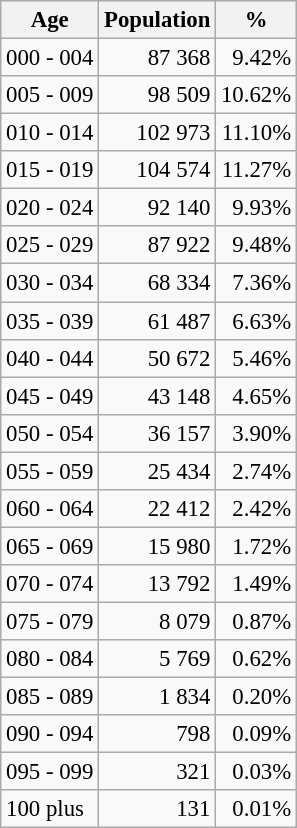<table class="wikitable" style="font-size: 95%; text-align: right">
<tr>
<th>Age</th>
<th>Population</th>
<th>%</th>
</tr>
<tr>
<td align=left>000 - 004</td>
<td>87 368</td>
<td>9.42%</td>
</tr>
<tr>
<td align=left>005 - 009</td>
<td>98 509</td>
<td>10.62%</td>
</tr>
<tr>
<td align=left>010 - 014</td>
<td>102 973</td>
<td>11.10%</td>
</tr>
<tr>
<td align=left>015 - 019</td>
<td>104 574</td>
<td>11.27%</td>
</tr>
<tr>
<td align=left>020 - 024</td>
<td>92 140</td>
<td>9.93%</td>
</tr>
<tr>
<td align=left>025 - 029</td>
<td>87 922</td>
<td>9.48%</td>
</tr>
<tr>
<td align=left>030 - 034</td>
<td>68 334</td>
<td>7.36%</td>
</tr>
<tr>
<td align=left>035 - 039</td>
<td>61 487</td>
<td>6.63%</td>
</tr>
<tr>
<td align=left>040 - 044</td>
<td>50 672</td>
<td>5.46%</td>
</tr>
<tr>
<td align=left>045 - 049</td>
<td>43 148</td>
<td>4.65%</td>
</tr>
<tr>
<td align=left>050 - 054</td>
<td>36 157</td>
<td>3.90%</td>
</tr>
<tr>
<td align=left>055 - 059</td>
<td>25 434</td>
<td>2.74%</td>
</tr>
<tr>
<td align=left>060 - 064</td>
<td>22 412</td>
<td>2.42%</td>
</tr>
<tr>
<td align=left>065 - 069</td>
<td>15 980</td>
<td>1.72%</td>
</tr>
<tr>
<td align=left>070 - 074</td>
<td>13 792</td>
<td>1.49%</td>
</tr>
<tr>
<td align=left>075 - 079</td>
<td>8 079</td>
<td>0.87%</td>
</tr>
<tr>
<td align=left>080 - 084</td>
<td>5 769</td>
<td>0.62%</td>
</tr>
<tr>
<td align=left>085 - 089</td>
<td>1 834</td>
<td>0.20%</td>
</tr>
<tr>
<td align=left>090 - 094</td>
<td>798</td>
<td>0.09%</td>
</tr>
<tr>
<td align=left>095 - 099</td>
<td>321</td>
<td>0.03%</td>
</tr>
<tr>
<td align=left>100 plus</td>
<td>131</td>
<td>0.01%</td>
</tr>
</table>
